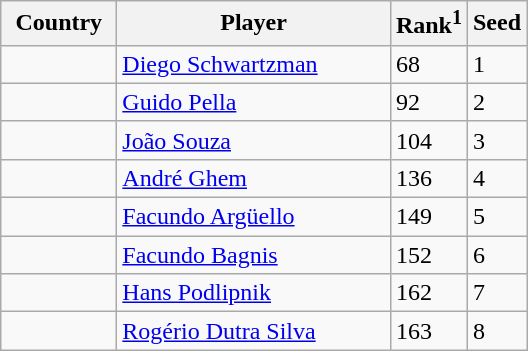<table class="sortable wikitable">
<tr>
<th width="70">Country</th>
<th width="175">Player</th>
<th>Rank<sup>1</sup></th>
<th>Seed</th>
</tr>
<tr>
<td></td>
<td><a href='#'>Diego Schwartzman</a></td>
<td>68</td>
<td>1</td>
</tr>
<tr>
<td></td>
<td><a href='#'>Guido Pella</a></td>
<td>92</td>
<td>2</td>
</tr>
<tr>
<td></td>
<td><a href='#'>João Souza</a></td>
<td>104</td>
<td>3</td>
</tr>
<tr>
<td></td>
<td><a href='#'>André Ghem</a></td>
<td>136</td>
<td>4</td>
</tr>
<tr>
<td></td>
<td><a href='#'>Facundo Argüello</a></td>
<td>149</td>
<td>5</td>
</tr>
<tr>
<td></td>
<td><a href='#'>Facundo Bagnis</a></td>
<td>152</td>
<td>6</td>
</tr>
<tr>
<td></td>
<td><a href='#'>Hans Podlipnik</a></td>
<td>162</td>
<td>7</td>
</tr>
<tr>
<td></td>
<td><a href='#'>Rogério Dutra Silva</a></td>
<td>163</td>
<td>8</td>
</tr>
</table>
